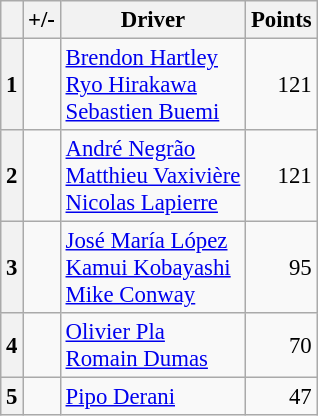<table class="wikitable" style="font-size:95%;">
<tr>
<th scope="col"></th>
<th scope="col">+/-</th>
<th scope="col">Driver</th>
<th scope="col">Points</th>
</tr>
<tr>
<th align="center">1</th>
<td align="left"></td>
<td> <a href='#'>Brendon Hartley</a><br> <a href='#'>Ryo Hirakawa</a><br> <a href='#'>Sebastien Buemi</a></td>
<td align="right">121</td>
</tr>
<tr>
<th align="center">2</th>
<td align="left"></td>
<td> <a href='#'>André Negrão</a><br> <a href='#'>Matthieu Vaxivière</a><br> <a href='#'>Nicolas Lapierre</a></td>
<td align="right">121</td>
</tr>
<tr>
<th align="center">3</th>
<td align="left"></td>
<td> <a href='#'>José María López</a><br> <a href='#'>Kamui Kobayashi</a><br> <a href='#'>Mike Conway</a></td>
<td align="right">95</td>
</tr>
<tr>
<th align="center">4</th>
<td align="left"></td>
<td> <a href='#'>Olivier Pla</a><br> <a href='#'>Romain Dumas</a></td>
<td align="right">70</td>
</tr>
<tr>
<th align="center">5</th>
<td align="left"></td>
<td> <a href='#'>Pipo Derani</a></td>
<td align="right">47</td>
</tr>
</table>
